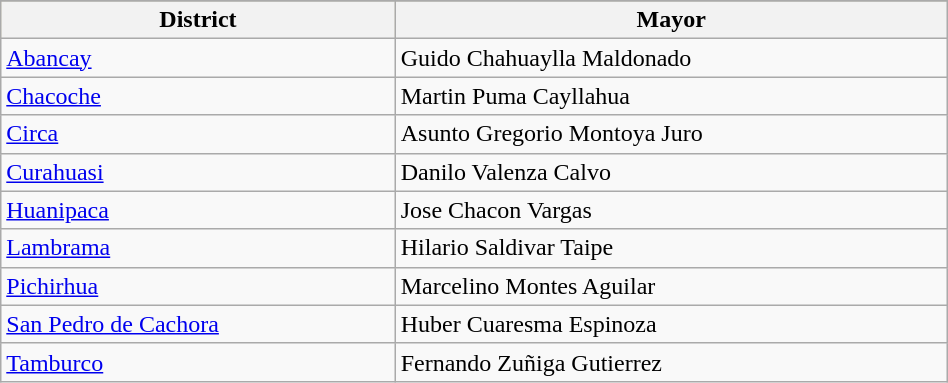<table class="wikitable"; style="width:50%;" border="1">
<tr>
</tr>
<tr style="background:LemonChiffon; color:black">
<th><strong>District</strong></th>
<th><strong>Mayor</strong></th>
</tr>
<tr>
<td><a href='#'>Abancay</a></td>
<td>Guido Chahuaylla Maldonado</td>
</tr>
<tr>
<td><a href='#'>Chacoche</a></td>
<td>Martin Puma Cayllahua</td>
</tr>
<tr>
<td><a href='#'>Circa</a></td>
<td>Asunto Gregorio Montoya Juro</td>
</tr>
<tr>
<td><a href='#'>Curahuasi</a></td>
<td>Danilo Valenza Calvo</td>
</tr>
<tr>
<td><a href='#'>Huanipaca</a></td>
<td>Jose Chacon Vargas</td>
</tr>
<tr>
<td><a href='#'>Lambrama</a></td>
<td>Hilario Saldivar Taipe</td>
</tr>
<tr>
<td><a href='#'>Pichirhua</a></td>
<td>Marcelino Montes Aguilar</td>
</tr>
<tr>
<td><a href='#'>San Pedro de Cachora</a></td>
<td>Huber Cuaresma Espinoza</td>
</tr>
<tr>
<td><a href='#'>Tamburco</a></td>
<td>Fernando Zuñiga Gutierrez</td>
</tr>
</table>
